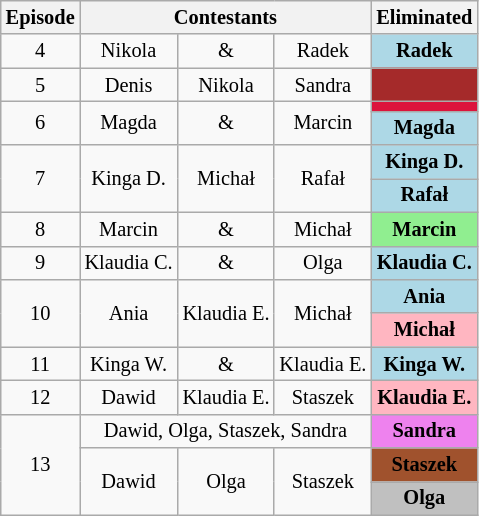<table class="wikitable" border="2" style="text-align:center; font-size:85%;">
<tr>
<th>Episode</th>
<th colspan="3">Contestants</th>
<th>Eliminated</th>
</tr>
<tr>
<td>4</td>
<td>Nikola</td>
<td>&</td>
<td>Radek</td>
<td style="background:lightblue;"><strong>Radek</strong></td>
</tr>
<tr>
<td>5</td>
<td>Denis</td>
<td>Nikola</td>
<td>Sandra</td>
<td style="background:brown;"><strong></strong></td>
</tr>
<tr>
<td rowspan="2">6</td>
<td rowspan="2">Magda</td>
<td rowspan="2">&</td>
<td rowspan="2">Marcin</td>
<td style="background:crimson;"><strong></strong></td>
</tr>
<tr>
<td style="background:lightblue;"><strong>Magda</strong></td>
</tr>
<tr>
<td rowspan="2">7</td>
<td rowspan="2">Kinga D.</td>
<td rowspan="2">Michał</td>
<td rowspan="2">Rafał</td>
<td style="background:lightblue;"><strong>Kinga D.</strong></td>
</tr>
<tr>
<td style="background:lightblue;"><strong>Rafał</strong></td>
</tr>
<tr>
<td>8</td>
<td>Marcin</td>
<td>&</td>
<td>Michał</td>
<td style="background:lightgreen;"><strong>Marcin</strong></td>
</tr>
<tr>
<td>9</td>
<td>Klaudia C.</td>
<td>&</td>
<td>Olga</td>
<td style="background:lightblue;"><strong>Klaudia C.</strong></td>
</tr>
<tr>
<td rowspan="2">10</td>
<td rowspan="2">Ania</td>
<td rowspan="2">Klaudia E.</td>
<td rowspan="2">Michał</td>
<td style="background:lightblue;"><strong>Ania</strong></td>
</tr>
<tr>
<td style="background:lightpink;"><strong>Michał</strong></td>
</tr>
<tr>
<td>11</td>
<td>Kinga W.</td>
<td>&</td>
<td>Klaudia E.</td>
<td style="background:lightblue;"><strong>Kinga W.</strong></td>
</tr>
<tr>
<td>12</td>
<td>Dawid</td>
<td>Klaudia E.</td>
<td>Staszek</td>
<td style="background:lightpink;"><strong>Klaudia E.</strong></td>
</tr>
<tr>
<td rowspan="3">13</td>
<td colspan="3">Dawid, Olga, Staszek, Sandra</td>
<td style="background:violet;"><strong>Sandra</strong></td>
</tr>
<tr>
<td rowspan="2">Dawid</td>
<td rowspan="2">Olga</td>
<td rowspan="2">Staszek</td>
<td style="background:sienna;"><strong>Staszek</strong></td>
</tr>
<tr>
<td style="background:silver;"><strong>Olga</strong></td>
</tr>
</table>
